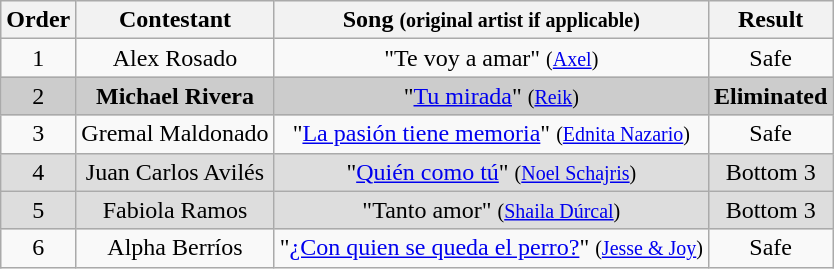<table class="wikitable plainrowheaders" style="text-align:center;">
<tr style="background:#f2f2f2;">
<th scope="col">Order</th>
<th scope="col">Contestant</th>
<th scope="col">Song <small>(original artist if applicable)</small></th>
<th scope="col">Result</th>
</tr>
<tr>
<td>1</td>
<td scope="row">Alex Rosado</td>
<td>"Te voy a amar" <small>(<a href='#'>Axel</a>)</small></td>
<td>Safe</td>
</tr>
<tr style="background:#ccc;">
<td>2</td>
<td scope="row"><strong>Michael Rivera</strong></td>
<td>"<a href='#'>Tu mirada</a>" <small>(<a href='#'>Reik</a>)</small></td>
<td><strong>Eliminated</strong></td>
</tr>
<tr>
<td>3</td>
<td scope="row">Gremal Maldonado</td>
<td>"<a href='#'>La pasión tiene memoria</a>" <small>(<a href='#'>Ednita Nazario</a>)</small></td>
<td>Safe</td>
</tr>
<tr style="background:#ddd;">
<td>4</td>
<td scope="row">Juan Carlos Avilés</td>
<td>"<a href='#'>Quién como tú</a>" <small>(<a href='#'>Noel Schajris</a>)</small></td>
<td>Bottom 3</td>
</tr>
<tr style="background:#ddd;">
<td>5</td>
<td scope="row">Fabiola Ramos</td>
<td>"Tanto amor" <small>(<a href='#'>Shaila Dúrcal</a>)</small></td>
<td>Bottom 3</td>
</tr>
<tr>
<td>6</td>
<td scope="row">Alpha Berríos</td>
<td>"<a href='#'>¿Con quien se queda el perro?</a>" <small>(<a href='#'>Jesse & Joy</a>)</small></td>
<td>Safe</td>
</tr>
</table>
